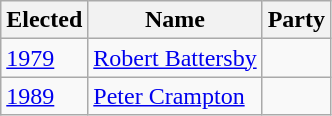<table class="wikitable">
<tr>
<th>Elected</th>
<th>Name</th>
<th colspan=2>Party</th>
</tr>
<tr>
<td><a href='#'>1979</a></td>
<td><a href='#'>Robert Battersby</a></td>
<td></td>
</tr>
<tr>
<td><a href='#'>1989</a></td>
<td><a href='#'>Peter Crampton</a></td>
<td></td>
</tr>
</table>
